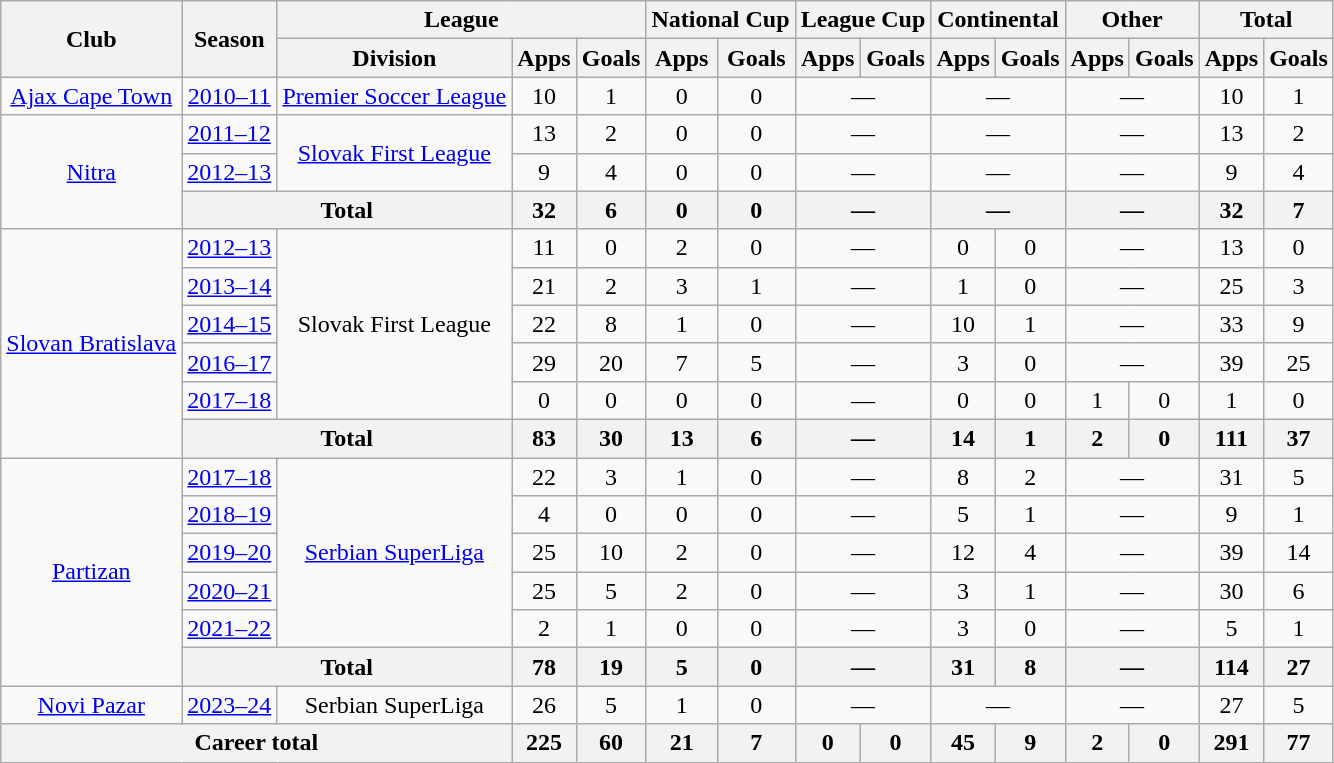<table class="wikitable" style="text-align:center">
<tr>
<th rowspan="2">Club</th>
<th rowspan="2">Season</th>
<th colspan="3">League</th>
<th colspan="2">National Cup</th>
<th colspan="2">League Cup</th>
<th colspan="2">Continental</th>
<th colspan="2">Other</th>
<th colspan="2">Total</th>
</tr>
<tr>
<th>Division</th>
<th>Apps</th>
<th>Goals</th>
<th>Apps</th>
<th>Goals</th>
<th>Apps</th>
<th>Goals</th>
<th>Apps</th>
<th>Goals</th>
<th>Apps</th>
<th>Goals</th>
<th>Apps</th>
<th>Goals</th>
</tr>
<tr>
<td><a href='#'>Ajax Cape Town</a></td>
<td><a href='#'>2010–11</a></td>
<td><a href='#'>Premier Soccer League</a></td>
<td>10</td>
<td>1</td>
<td>0</td>
<td>0</td>
<td colspan="2">—</td>
<td colspan="2">—</td>
<td colspan="2">—</td>
<td>10</td>
<td>1</td>
</tr>
<tr>
<td rowspan="3"><a href='#'>Nitra</a></td>
<td><a href='#'>2011–12</a></td>
<td rowspan="2"><a href='#'>Slovak First League</a></td>
<td>13</td>
<td>2</td>
<td>0</td>
<td>0</td>
<td colspan="2">—</td>
<td colspan="2">—</td>
<td colspan="2">—</td>
<td>13</td>
<td>2</td>
</tr>
<tr>
<td><a href='#'>2012–13</a></td>
<td>9</td>
<td>4</td>
<td>0</td>
<td>0</td>
<td colspan="2">—</td>
<td colspan="2">—</td>
<td colspan="2">—</td>
<td>9</td>
<td>4</td>
</tr>
<tr>
<th colspan="2">Total</th>
<th>32</th>
<th>6</th>
<th>0</th>
<th>0</th>
<th colspan="2">—</th>
<th colspan="2">—</th>
<th colspan="2">—</th>
<th>32</th>
<th>7</th>
</tr>
<tr>
<td rowspan="6"><a href='#'>Slovan Bratislava</a></td>
<td><a href='#'>2012–13</a></td>
<td rowspan="5">Slovak First League</td>
<td>11</td>
<td>0</td>
<td>2</td>
<td>0</td>
<td colspan="2">—</td>
<td>0</td>
<td>0</td>
<td colspan="2">—</td>
<td>13</td>
<td>0</td>
</tr>
<tr>
<td><a href='#'>2013–14</a></td>
<td>21</td>
<td>2</td>
<td>3</td>
<td>1</td>
<td colspan="2">—</td>
<td>1</td>
<td>0</td>
<td colspan="2">—</td>
<td>25</td>
<td>3</td>
</tr>
<tr>
<td><a href='#'>2014–15</a></td>
<td>22</td>
<td>8</td>
<td>1</td>
<td>0</td>
<td colspan="2">—</td>
<td>10</td>
<td>1</td>
<td colspan="2">—</td>
<td>33</td>
<td>9</td>
</tr>
<tr>
<td><a href='#'>2016–17</a></td>
<td>29</td>
<td>20</td>
<td>7</td>
<td>5</td>
<td colspan="2">—</td>
<td>3</td>
<td>0</td>
<td colspan="2">—</td>
<td>39</td>
<td>25</td>
</tr>
<tr>
<td><a href='#'>2017–18</a></td>
<td>0</td>
<td>0</td>
<td>0</td>
<td>0</td>
<td colspan="2">—</td>
<td>0</td>
<td>0</td>
<td>1</td>
<td>0</td>
<td>1</td>
<td>0</td>
</tr>
<tr>
<th colspan="2">Total</th>
<th>83</th>
<th>30</th>
<th>13</th>
<th>6</th>
<th colspan="2">—</th>
<th>14</th>
<th>1</th>
<th>2</th>
<th>0</th>
<th>111</th>
<th>37</th>
</tr>
<tr>
<td rowspan="6"><a href='#'>Partizan</a></td>
<td><a href='#'>2017–18</a></td>
<td rowspan="5"><a href='#'>Serbian SuperLiga</a></td>
<td>22</td>
<td>3</td>
<td>1</td>
<td>0</td>
<td colspan="2">—</td>
<td>8</td>
<td>2</td>
<td colspan="2">—</td>
<td>31</td>
<td>5</td>
</tr>
<tr>
<td><a href='#'>2018–19</a></td>
<td>4</td>
<td>0</td>
<td>0</td>
<td>0</td>
<td colspan="2">—</td>
<td>5</td>
<td>1</td>
<td colspan="2">—</td>
<td>9</td>
<td>1</td>
</tr>
<tr>
<td><a href='#'>2019–20</a></td>
<td>25</td>
<td>10</td>
<td>2</td>
<td>0</td>
<td colspan="2">—</td>
<td>12</td>
<td>4</td>
<td colspan="2">—</td>
<td>39</td>
<td>14</td>
</tr>
<tr>
<td><a href='#'>2020–21</a></td>
<td>25</td>
<td>5</td>
<td>2</td>
<td>0</td>
<td colspan="2">—</td>
<td>3</td>
<td>1</td>
<td colspan="2">—</td>
<td>30</td>
<td>6</td>
</tr>
<tr>
<td><a href='#'>2021–22</a></td>
<td>2</td>
<td>1</td>
<td>0</td>
<td>0</td>
<td colspan="2">—</td>
<td>3</td>
<td>0</td>
<td colspan="2">—</td>
<td>5</td>
<td>1</td>
</tr>
<tr>
<th colspan="2">Total</th>
<th>78</th>
<th>19</th>
<th>5</th>
<th>0</th>
<th colspan="2">—</th>
<th>31</th>
<th>8</th>
<th colspan="2">—</th>
<th>114</th>
<th>27</th>
</tr>
<tr>
<td><a href='#'>Novi Pazar</a></td>
<td><a href='#'>2023–24</a></td>
<td>Serbian SuperLiga</td>
<td>26</td>
<td>5</td>
<td>1</td>
<td>0</td>
<td colspan="2">—</td>
<td colspan="2">—</td>
<td colspan="2">—</td>
<td>27</td>
<td>5</td>
</tr>
<tr>
<th colspan="3">Career total</th>
<th>225</th>
<th>60</th>
<th>21</th>
<th>7</th>
<th>0</th>
<th>0</th>
<th>45</th>
<th>9</th>
<th>2</th>
<th>0</th>
<th>291</th>
<th>77</th>
</tr>
</table>
